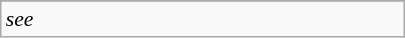<table class="wikitable floatright" style="font-size: 90%; width: 270px;">
<tr>
</tr>
<tr>
<td><em>see </em></td>
</tr>
</table>
